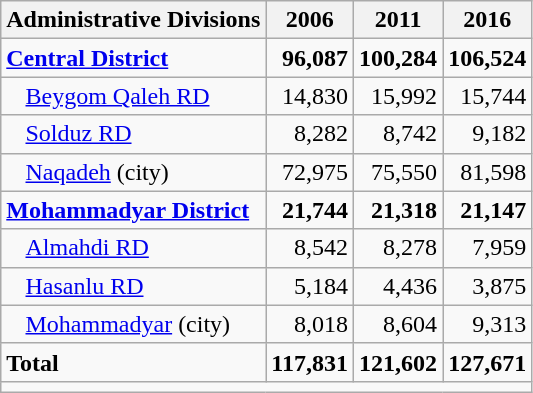<table class="wikitable">
<tr>
<th>Administrative Divisions</th>
<th>2006</th>
<th>2011</th>
<th>2016</th>
</tr>
<tr>
<td><strong><a href='#'>Central District</a></strong></td>
<td style="text-align: right;"><strong>96,087</strong></td>
<td style="text-align: right;"><strong>100,284</strong></td>
<td style="text-align: right;"><strong>106,524</strong></td>
</tr>
<tr>
<td style="padding-left: 1em;"><a href='#'>Beygom Qaleh RD</a></td>
<td style="text-align: right;">14,830</td>
<td style="text-align: right;">15,992</td>
<td style="text-align: right;">15,744</td>
</tr>
<tr>
<td style="padding-left: 1em;"><a href='#'>Solduz RD</a></td>
<td style="text-align: right;">8,282</td>
<td style="text-align: right;">8,742</td>
<td style="text-align: right;">9,182</td>
</tr>
<tr>
<td style="padding-left: 1em;"><a href='#'>Naqadeh</a> (city)</td>
<td style="text-align: right;">72,975</td>
<td style="text-align: right;">75,550</td>
<td style="text-align: right;">81,598</td>
</tr>
<tr>
<td><strong><a href='#'>Mohammadyar District</a></strong></td>
<td style="text-align: right;"><strong>21,744</strong></td>
<td style="text-align: right;"><strong>21,318</strong></td>
<td style="text-align: right;"><strong>21,147</strong></td>
</tr>
<tr>
<td style="padding-left: 1em;"><a href='#'>Almahdi RD</a></td>
<td style="text-align: right;">8,542</td>
<td style="text-align: right;">8,278</td>
<td style="text-align: right;">7,959</td>
</tr>
<tr>
<td style="padding-left: 1em;"><a href='#'>Hasanlu RD</a></td>
<td style="text-align: right;">5,184</td>
<td style="text-align: right;">4,436</td>
<td style="text-align: right;">3,875</td>
</tr>
<tr>
<td style="padding-left: 1em;"><a href='#'>Mohammadyar</a> (city)</td>
<td style="text-align: right;">8,018</td>
<td style="text-align: right;">8,604</td>
<td style="text-align: right;">9,313</td>
</tr>
<tr>
<td><strong>Total</strong></td>
<td style="text-align: right;"><strong>117,831</strong></td>
<td style="text-align: right;"><strong>121,602</strong></td>
<td style="text-align: right;"><strong>127,671</strong></td>
</tr>
<tr>
<td colspan=4></td>
</tr>
</table>
